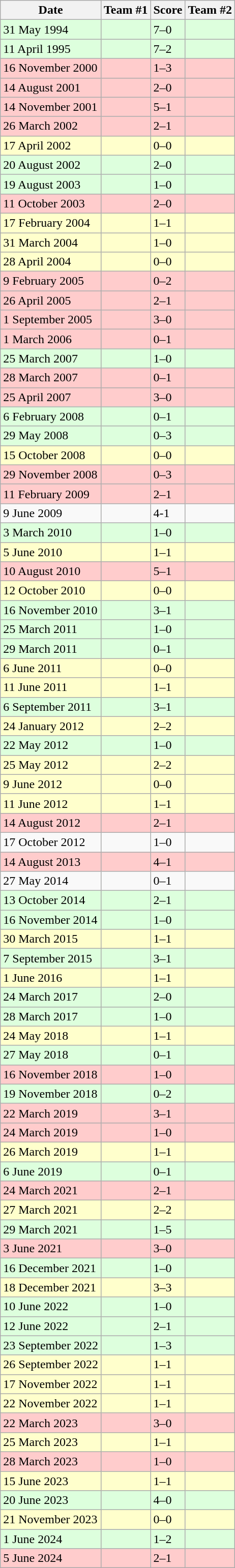<table class="wikitable">
<tr>
<th>Date</th>
<th>Team #1</th>
<th>Score</th>
<th>Team #2</th>
</tr>
<tr style=background:#ddffdd;>
<td>31 May 1994</td>
<td><strong></strong></td>
<td>7–0</td>
<td></td>
</tr>
<tr style=background:#ddffdd;>
<td>11 April 1995</td>
<td><strong></strong></td>
<td>7–2</td>
<td></td>
</tr>
<tr style=background:#ffcccc;>
<td>16 November 2000</td>
<td><strong></strong></td>
<td>1–3</td>
<td></td>
</tr>
<tr style=background:#ffcccc;>
<td>14 August 2001</td>
<td></td>
<td>2–0</td>
<td><strong></strong></td>
</tr>
<tr style=background:#ffcccc;>
<td>14 November 2001</td>
<td></td>
<td>5–1</td>
<td><strong></strong></td>
</tr>
<tr style=background:#ffcccc;>
<td>26 March 2002</td>
<td></td>
<td>2–1</td>
<td><strong></strong></td>
</tr>
<tr style=background:#ffffcc;>
<td>17 April 2002</td>
<td><strong></strong></td>
<td>0–0</td>
<td></td>
</tr>
<tr style=background:#ddffdd;>
<td>20 August 2002</td>
<td><strong></strong></td>
<td>2–0</td>
<td></td>
</tr>
<tr style=background:#ddffdd;>
<td>19 August 2003</td>
<td><strong></strong></td>
<td>1–0</td>
<td></td>
</tr>
<tr style=background:#ffcccc;>
<td>11 October 2003</td>
<td></td>
<td>2–0</td>
<td><strong></strong></td>
</tr>
<tr style=background:#ffffcc;>
<td>17 February 2004</td>
<td><strong></strong></td>
<td>1–1</td>
<td></td>
</tr>
<tr style=background:#ffffcc;>
<td>31 March 2004</td>
<td><strong></strong></td>
<td>1–0</td>
<td></td>
</tr>
<tr style=background:#ffffcc;>
<td>28 April 2004</td>
<td><strong></strong></td>
<td>0–0</td>
<td></td>
</tr>
<tr style=background:#ffcccc;>
<td>9 February 2005</td>
<td><strong></strong></td>
<td>0–2</td>
<td></td>
</tr>
<tr style=background:#ffcccc;>
<td>26 April 2005</td>
<td></td>
<td>2–1</td>
<td><strong></strong></td>
</tr>
<tr style=background:#ffcccc;>
<td>1 September 2005</td>
<td></td>
<td>3–0</td>
<td><strong></strong></td>
</tr>
<tr style=background:#ffcccc;>
<td>1 March 2006</td>
<td><strong></strong></td>
<td>0–1</td>
<td></td>
</tr>
<tr style=background:#ddffdd;>
<td>25 March 2007</td>
<td><strong></strong></td>
<td>1–0</td>
<td></td>
</tr>
<tr style=background:#ffcccc;>
<td>28 March 2007</td>
<td><strong></strong></td>
<td>0–1</td>
<td></td>
</tr>
<tr style=background:#ffcccc;>
<td>25 April 2007</td>
<td></td>
<td>3–0</td>
<td><strong></strong></td>
</tr>
<tr style=background:#ddffdd;>
<td>6 February 2008</td>
<td></td>
<td>0–1</td>
<td><strong></strong></td>
</tr>
<tr style=background:#ddffdd;>
<td>29 May 2008</td>
<td></td>
<td>0–3</td>
<td><strong></strong></td>
</tr>
<tr style=background:#ffffcc;>
<td>15 October 2008</td>
<td><strong></strong></td>
<td>0–0</td>
<td></td>
</tr>
<tr style=background:#ffcccc;>
<td>29 November 2008</td>
<td><strong></strong></td>
<td>0–3</td>
<td></td>
</tr>
<tr style=background:#ffcccc;>
<td>11 February 2009</td>
<td></td>
<td>2–1</td>
<td><strong></strong></td>
</tr>
<tr>
<td>9 June 2009</td>
<td></td>
<td>4-1</td>
<td><strong></strong></td>
</tr>
<tr style=background:#ddffdd;>
<td>3 March 2010</td>
<td><strong></strong></td>
<td>1–0</td>
<td></td>
</tr>
<tr style=background:#ffffcc;>
<td>5 June 2010</td>
<td></td>
<td>1–1</td>
<td><strong></strong></td>
</tr>
<tr style=background:#ffcccc;>
<td>10 August 2010</td>
<td></td>
<td>5–1</td>
<td><strong></strong></td>
</tr>
<tr style=background:#ffffcc;>
<td>12 October 2010</td>
<td></td>
<td>0–0</td>
<td><strong></strong></td>
</tr>
<tr style=background:#ddffdd;>
<td>16 November 2010</td>
<td><strong></strong></td>
<td>3–1</td>
<td></td>
</tr>
<tr style=background:#ddffdd;>
<td>25 March 2011</td>
<td><strong></strong></td>
<td>1–0</td>
<td></td>
</tr>
<tr style=background:#ddffdd;>
<td>29 March 2011</td>
<td></td>
<td>0–1</td>
<td><strong></strong></td>
</tr>
<tr style=background:#ffffcc;>
<td>6 June 2011</td>
<td></td>
<td>0–0</td>
<td><strong></strong></td>
</tr>
<tr style=background:#ffffcc;>
<td>11 June 2011</td>
<td></td>
<td>1–1</td>
<td><strong></strong></td>
</tr>
<tr style=background:#ddffdd;>
<td>6 September 2011</td>
<td><strong></strong></td>
<td>3–1</td>
<td></td>
</tr>
<tr style=background:#ffffcc;>
<td>24 January 2012</td>
<td><strong></strong></td>
<td>2–2</td>
<td></td>
</tr>
<tr style=background:#ddffdd;>
<td>22 May 2012</td>
<td><strong></strong></td>
<td>1–0</td>
<td></td>
</tr>
<tr style=background:#ffffcc;>
<td>25 May 2012</td>
<td></td>
<td>2–2</td>
<td><strong></strong></td>
</tr>
<tr style=background:#ffffcc;>
<td>9 June 2012</td>
<td></td>
<td>0–0</td>
<td><strong></strong></td>
</tr>
<tr style=background:#ffffcc;>
<td>11 June 2012</td>
<td></td>
<td>1–1</td>
<td><strong></strong></td>
</tr>
<tr style=background:#ffcccc;>
<td>14 August 2012</td>
<td></td>
<td>2–1</td>
<td><strong></strong></td>
</tr>
<tr>
<td>17 October 2012</td>
<td><strong></strong></td>
<td>1–0</td>
<td></td>
</tr>
<tr style=background:#ffcccc;>
<td>14 August 2013</td>
<td></td>
<td>4–1</td>
<td><strong></strong></td>
</tr>
<tr>
<td>27 May 2014</td>
<td></td>
<td>0–1</td>
<td><strong></strong></td>
</tr>
<tr style=background:#ddffdd;>
<td>13 October 2014</td>
<td><strong></strong></td>
<td>2–1</td>
<td></td>
</tr>
<tr style=background:#ddffdd;>
<td>16 November 2014</td>
<td><strong></strong></td>
<td>1–0</td>
<td></td>
</tr>
<tr style=background:#ffffcc;>
<td>30 March 2015</td>
<td></td>
<td>1–1</td>
<td><strong></strong></td>
</tr>
<tr style=background:#ddffdd;>
<td>7 September 2015</td>
<td><strong></strong></td>
<td>3–1</td>
<td></td>
</tr>
<tr style=background:#ffffcc;>
<td>1 June 2016</td>
<td><strong></strong></td>
<td>1–1</td>
<td></td>
</tr>
<tr style=background:#ddffdd;>
<td>24 March 2017</td>
<td><strong></strong></td>
<td>2–0</td>
<td></td>
</tr>
<tr style=background:#ddffdd;>
<td>28 March 2017</td>
<td><strong></strong></td>
<td>1–0</td>
<td></td>
</tr>
<tr style=background:#ffffcc;>
<td>24 May 2018</td>
<td></td>
<td>1–1</td>
<td><strong></strong></td>
</tr>
<tr style=background:#ddffdd;>
<td>27 May 2018</td>
<td></td>
<td>0–1</td>
<td><strong></strong></td>
</tr>
<tr style=background:#ffcccc;>
<td>16 November 2018</td>
<td></td>
<td>1–0</td>
<td><strong></strong></td>
</tr>
<tr style=background:#ddffdd;>
<td>19 November 2018</td>
<td></td>
<td>0–2</td>
<td><strong></strong></td>
</tr>
<tr style=background:#ffcccc;>
<td>22 March 2019</td>
<td></td>
<td>3–1</td>
<td><strong></strong></td>
</tr>
<tr style=background:#ffcccc;>
<td>24 March 2019</td>
<td></td>
<td>1–0</td>
<td><strong></strong></td>
</tr>
<tr style=background:#ffffcc;>
<td>26 March 2019</td>
<td></td>
<td>1–1</td>
<td><strong></strong></td>
</tr>
<tr style=background:#ddffdd;>
<td>6 June 2019</td>
<td></td>
<td>0–1</td>
<td><strong></strong></td>
</tr>
<tr style=background:#ffcccc;>
<td>24 March 2021</td>
<td></td>
<td>2–1</td>
<td><strong></strong></td>
</tr>
<tr style=background:#ffffcc;>
<td>27 March 2021</td>
<td></td>
<td>2–2</td>
<td><strong></strong></td>
</tr>
<tr style=background:#ddffdd;>
<td>29 March 2021</td>
<td></td>
<td>1–5</td>
<td><strong></strong></td>
</tr>
<tr style=background:#ffcccc;>
<td>3 June 2021</td>
<td></td>
<td>3–0</td>
<td><strong></strong></td>
</tr>
<tr style=background:#ddffdd;>
<td>16 December 2021</td>
<td><strong></strong></td>
<td>1–0</td>
<td></td>
</tr>
<tr style=background:#ffffcc;>
<td>18 December 2021</td>
<td><strong></strong></td>
<td>3–3</td>
<td></td>
</tr>
<tr style=background:#ddffdd;>
<td>10 June 2022</td>
<td><strong></strong></td>
<td>1–0</td>
<td></td>
</tr>
<tr style=background:#ddffdd;>
<td>12 June 2022</td>
<td><strong></strong></td>
<td>2–1</td>
<td></td>
</tr>
<tr style=background:#ddffdd;>
<td>23 September 2022</td>
<td></td>
<td>1–3</td>
<td><strong></strong></td>
</tr>
<tr style=background:#ffffcc;>
<td>26 September 2022</td>
<td></td>
<td>1–1</td>
<td><strong></strong></td>
</tr>
<tr style=background:#ffffcc;>
<td>17 November 2022</td>
<td></td>
<td>1–1</td>
<td><strong></strong></td>
</tr>
<tr style=background:#ffffcc;>
<td>22 November 2022</td>
<td></td>
<td>1–1</td>
<td><strong></strong></td>
</tr>
<tr style=background:#ffcccc;>
<td>22 March 2023</td>
<td></td>
<td>3–0</td>
<td><strong></strong></td>
</tr>
<tr style=background:#ffffcc;>
<td>25 March 2023</td>
<td></td>
<td>1–1</td>
<td><strong></strong></td>
</tr>
<tr style=background:#ffcccc;>
<td>28 March 2023</td>
<td></td>
<td>1–0</td>
<td><strong></strong></td>
</tr>
<tr style=background:#ffffcc;>
<td>15 June 2023</td>
<td><strong></strong></td>
<td>1–1</td>
<td></td>
</tr>
<tr style=background:#ddffdd;>
<td>20 June 2023</td>
<td><strong></strong></td>
<td>4–0</td>
<td></td>
</tr>
<tr style=background:#ffffcc;>
<td>21 November 2023</td>
<td></td>
<td>0–0</td>
<td><strong></strong></td>
</tr>
<tr style=background:#ddffdd;>
<td>1 June 2024</td>
<td></td>
<td>1–2</td>
<td><strong></strong></td>
</tr>
<tr style=background:#ffcccc;>
<td>5 June 2024</td>
<td></td>
<td>2–1</td>
<td><strong></strong></td>
</tr>
</table>
